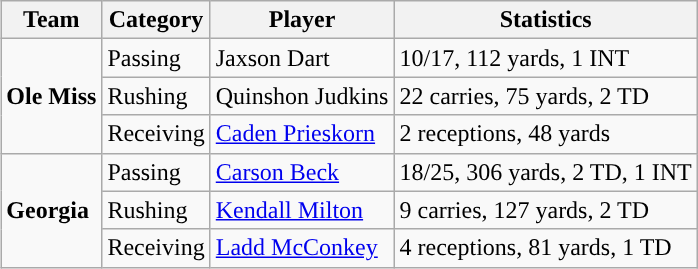<table class="wikitable" style="float: right;">
<tr>
<th>Team</th>
<th>Category</th>
<th>Player</th>
<th>Statistics</th>
</tr>
<tr>
<td rowspan=3><strong>Ole Miss</strong></td>
<td>Passing</td>
<td>Jaxson Dart</td>
<td>10/17, 112 yards, 1 INT</td>
</tr>
<tr>
<td>Rushing</td>
<td>Quinshon Judkins</td>
<td>22 carries, 75 yards, 2 TD</td>
</tr>
<tr>
<td>Receiving</td>
<td><a href='#'>Caden Prieskorn</a></td>
<td>2 receptions, 48 yards</td>
</tr>
<tr>
<td rowspan=3><strong>Georgia</strong></td>
<td>Passing</td>
<td><a href='#'>Carson Beck</a></td>
<td>18/25, 306 yards, 2 TD, 1 INT</td>
</tr>
<tr>
<td>Rushing</td>
<td><a href='#'>Kendall Milton</a></td>
<td>9 carries, 127 yards, 2 TD</td>
</tr>
<tr>
<td>Receiving</td>
<td><a href='#'>Ladd McConkey</a></td>
<td>4 receptions, 81 yards, 1 TD</td>
</tr>
</table>
